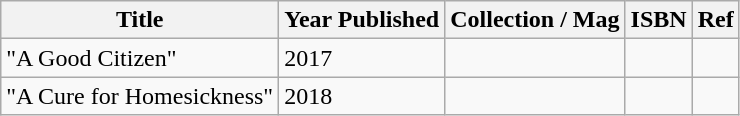<table class="wikitable">
<tr>
<th>Title</th>
<th>Year Published</th>
<th>Collection / Mag</th>
<th>ISBN</th>
<th>Ref</th>
</tr>
<tr>
<td>"A Good Citizen"</td>
<td>2017</td>
<td></td>
<td></td>
<td></td>
</tr>
<tr>
<td>"A Cure for Homesickness"</td>
<td>2018</td>
<td></td>
<td></td>
<td></td>
</tr>
</table>
